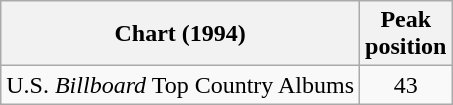<table class="wikitable">
<tr>
<th>Chart (1994)</th>
<th>Peak<br>position</th>
</tr>
<tr>
<td>U.S. <em>Billboard</em> Top Country Albums</td>
<td align="center">43</td>
</tr>
</table>
